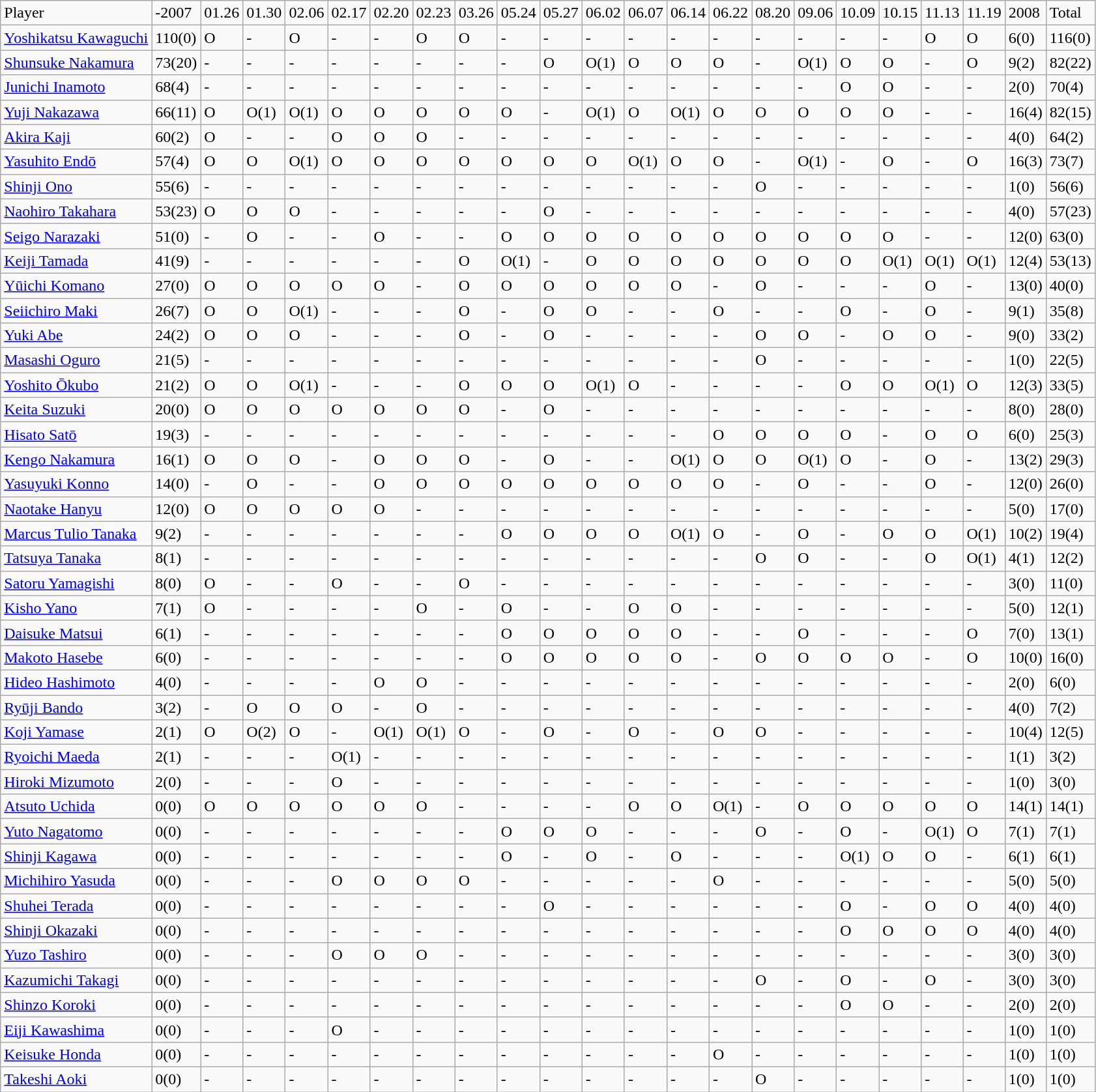<table class="wikitable" style="text-align:left;">
<tr>
<td>Player</td>
<td>-2007</td>
<td>01.26</td>
<td>01.30</td>
<td>02.06</td>
<td>02.17</td>
<td>02.20</td>
<td>02.23</td>
<td>03.26</td>
<td>05.24</td>
<td>05.27</td>
<td>06.02</td>
<td>06.07</td>
<td>06.14</td>
<td>06.22</td>
<td>08.20</td>
<td>09.06</td>
<td>10.09</td>
<td>10.15</td>
<td>11.13</td>
<td>11.19</td>
<td>2008</td>
<td>Total</td>
</tr>
<tr>
<td><a href='#'>Yoshikatsu Kawaguchi</a></td>
<td>110(0)</td>
<td>O</td>
<td>-</td>
<td>O</td>
<td>-</td>
<td>-</td>
<td>O</td>
<td>O</td>
<td>-</td>
<td>-</td>
<td>-</td>
<td>-</td>
<td>-</td>
<td>-</td>
<td>-</td>
<td>-</td>
<td>-</td>
<td>-</td>
<td>O</td>
<td>O</td>
<td>6(0)</td>
<td>116(0)</td>
</tr>
<tr>
<td><a href='#'>Shunsuke Nakamura</a></td>
<td>73(20)</td>
<td>-</td>
<td>-</td>
<td>-</td>
<td>-</td>
<td>-</td>
<td>-</td>
<td>-</td>
<td>-</td>
<td>O</td>
<td>O(1)</td>
<td>O</td>
<td>O</td>
<td>O</td>
<td>-</td>
<td>O(1)</td>
<td>O</td>
<td>O</td>
<td>-</td>
<td>O</td>
<td>9(2)</td>
<td>82(22)</td>
</tr>
<tr>
<td><a href='#'>Junichi Inamoto</a></td>
<td>68(4)</td>
<td>-</td>
<td>-</td>
<td>-</td>
<td>-</td>
<td>-</td>
<td>-</td>
<td>-</td>
<td>-</td>
<td>-</td>
<td>-</td>
<td>-</td>
<td>-</td>
<td>-</td>
<td>-</td>
<td>-</td>
<td>O</td>
<td>O</td>
<td>-</td>
<td>-</td>
<td>2(0)</td>
<td>70(4)</td>
</tr>
<tr>
<td><a href='#'>Yuji Nakazawa</a></td>
<td>66(11)</td>
<td>O</td>
<td>O(1)</td>
<td>O(1)</td>
<td>O</td>
<td>O</td>
<td>O</td>
<td>O</td>
<td>O</td>
<td>-</td>
<td>O(1)</td>
<td>O</td>
<td>O(1)</td>
<td>O</td>
<td>O</td>
<td>O</td>
<td>O</td>
<td>O</td>
<td>-</td>
<td>-</td>
<td>16(4)</td>
<td>82(15)</td>
</tr>
<tr>
<td><a href='#'>Akira Kaji</a></td>
<td>60(2)</td>
<td>O</td>
<td>-</td>
<td>-</td>
<td>O</td>
<td>O</td>
<td>O</td>
<td>-</td>
<td>-</td>
<td>-</td>
<td>-</td>
<td>-</td>
<td>-</td>
<td>-</td>
<td>-</td>
<td>-</td>
<td>-</td>
<td>-</td>
<td>-</td>
<td>-</td>
<td>4(0)</td>
<td>64(2)</td>
</tr>
<tr>
<td><a href='#'>Yasuhito Endō</a></td>
<td>57(4)</td>
<td>O</td>
<td>O</td>
<td>O(1)</td>
<td>O</td>
<td>O</td>
<td>O</td>
<td>O</td>
<td>O</td>
<td>O</td>
<td>O</td>
<td>O(1)</td>
<td>O</td>
<td>O</td>
<td>-</td>
<td>O(1)</td>
<td>-</td>
<td>O</td>
<td>-</td>
<td>O</td>
<td>16(3)</td>
<td>73(7)</td>
</tr>
<tr>
<td><a href='#'>Shinji Ono</a></td>
<td>55(6)</td>
<td>-</td>
<td>-</td>
<td>-</td>
<td>-</td>
<td>-</td>
<td>-</td>
<td>-</td>
<td>-</td>
<td>-</td>
<td>-</td>
<td>-</td>
<td>-</td>
<td>-</td>
<td>O</td>
<td>-</td>
<td>-</td>
<td>-</td>
<td>-</td>
<td>-</td>
<td>1(0)</td>
<td>56(6)</td>
</tr>
<tr>
<td><a href='#'>Naohiro Takahara</a></td>
<td>53(23)</td>
<td>O</td>
<td>O</td>
<td>O</td>
<td>-</td>
<td>-</td>
<td>-</td>
<td>-</td>
<td>-</td>
<td>O</td>
<td>-</td>
<td>-</td>
<td>-</td>
<td>-</td>
<td>-</td>
<td>-</td>
<td>-</td>
<td>-</td>
<td>-</td>
<td>-</td>
<td>4(0)</td>
<td>57(23)</td>
</tr>
<tr>
<td><a href='#'>Seigo Narazaki</a></td>
<td>51(0)</td>
<td>-</td>
<td>O</td>
<td>-</td>
<td>-</td>
<td>O</td>
<td>-</td>
<td>-</td>
<td>O</td>
<td>O</td>
<td>O</td>
<td>O</td>
<td>O</td>
<td>O</td>
<td>O</td>
<td>O</td>
<td>O</td>
<td>O</td>
<td>-</td>
<td>-</td>
<td>12(0)</td>
<td>63(0)</td>
</tr>
<tr>
<td><a href='#'>Keiji Tamada</a></td>
<td>41(9)</td>
<td>-</td>
<td>-</td>
<td>-</td>
<td>-</td>
<td>-</td>
<td>-</td>
<td>O</td>
<td>O(1)</td>
<td>-</td>
<td>O</td>
<td>O</td>
<td>O</td>
<td>O</td>
<td>O</td>
<td>O</td>
<td>O</td>
<td>O(1)</td>
<td>O(1)</td>
<td>O(1)</td>
<td>12(4)</td>
<td>53(13)</td>
</tr>
<tr>
<td><a href='#'>Yūichi Komano</a></td>
<td>27(0)</td>
<td>O</td>
<td>O</td>
<td>O</td>
<td>O</td>
<td>O</td>
<td>-</td>
<td>O</td>
<td>O</td>
<td>O</td>
<td>O</td>
<td>O</td>
<td>O</td>
<td>-</td>
<td>O</td>
<td>-</td>
<td>-</td>
<td>-</td>
<td>O</td>
<td>-</td>
<td>13(0)</td>
<td>40(0)</td>
</tr>
<tr>
<td><a href='#'>Seiichiro Maki</a></td>
<td>26(7)</td>
<td>O</td>
<td>O</td>
<td>O(1)</td>
<td>-</td>
<td>-</td>
<td>-</td>
<td>O</td>
<td>-</td>
<td>O</td>
<td>O</td>
<td>-</td>
<td>-</td>
<td>O</td>
<td>-</td>
<td>-</td>
<td>O</td>
<td>-</td>
<td>O</td>
<td>-</td>
<td>9(1)</td>
<td>35(8)</td>
</tr>
<tr>
<td><a href='#'>Yuki Abe</a></td>
<td>24(2)</td>
<td>O</td>
<td>O</td>
<td>O</td>
<td>-</td>
<td>-</td>
<td>-</td>
<td>O</td>
<td>-</td>
<td>O</td>
<td>-</td>
<td>-</td>
<td>-</td>
<td>-</td>
<td>O</td>
<td>O</td>
<td>-</td>
<td>O</td>
<td>O</td>
<td>-</td>
<td>9(0)</td>
<td>33(2)</td>
</tr>
<tr>
<td><a href='#'>Masashi Oguro</a></td>
<td>21(5)</td>
<td>-</td>
<td>-</td>
<td>-</td>
<td>-</td>
<td>-</td>
<td>-</td>
<td>-</td>
<td>-</td>
<td>-</td>
<td>-</td>
<td>-</td>
<td>-</td>
<td>-</td>
<td>O</td>
<td>-</td>
<td>-</td>
<td>-</td>
<td>-</td>
<td>-</td>
<td>1(0)</td>
<td>22(5)</td>
</tr>
<tr>
<td><a href='#'>Yoshito Ōkubo</a></td>
<td>21(2)</td>
<td>O</td>
<td>O</td>
<td>O(1)</td>
<td>-</td>
<td>-</td>
<td>-</td>
<td>O</td>
<td>O</td>
<td>O</td>
<td>O(1)</td>
<td>O</td>
<td>-</td>
<td>-</td>
<td>-</td>
<td>-</td>
<td>O</td>
<td>O</td>
<td>O(1)</td>
<td>O</td>
<td>12(3)</td>
<td>33(5)</td>
</tr>
<tr>
<td><a href='#'>Keita Suzuki</a></td>
<td>20(0)</td>
<td>O</td>
<td>O</td>
<td>O</td>
<td>O</td>
<td>O</td>
<td>O</td>
<td>O</td>
<td>-</td>
<td>O</td>
<td>-</td>
<td>-</td>
<td>-</td>
<td>-</td>
<td>-</td>
<td>-</td>
<td>-</td>
<td>-</td>
<td>-</td>
<td>-</td>
<td>8(0)</td>
<td>28(0)</td>
</tr>
<tr>
<td><a href='#'>Hisato Satō</a></td>
<td>19(3)</td>
<td>-</td>
<td>-</td>
<td>-</td>
<td>-</td>
<td>-</td>
<td>-</td>
<td>-</td>
<td>-</td>
<td>-</td>
<td>-</td>
<td>-</td>
<td>-</td>
<td>O</td>
<td>O</td>
<td>O</td>
<td>O</td>
<td>-</td>
<td>O</td>
<td>O</td>
<td>6(0)</td>
<td>25(3)</td>
</tr>
<tr>
<td><a href='#'>Kengo Nakamura</a></td>
<td>16(1)</td>
<td>O</td>
<td>O</td>
<td>O</td>
<td>-</td>
<td>O</td>
<td>O</td>
<td>O</td>
<td>-</td>
<td>O</td>
<td>-</td>
<td>-</td>
<td>O(1)</td>
<td>O</td>
<td>O</td>
<td>O(1)</td>
<td>O</td>
<td>-</td>
<td>O</td>
<td>-</td>
<td>13(2)</td>
<td>29(3)</td>
</tr>
<tr>
<td><a href='#'>Yasuyuki Konno</a></td>
<td>14(0)</td>
<td>-</td>
<td>O</td>
<td>-</td>
<td>-</td>
<td>O</td>
<td>O</td>
<td>O</td>
<td>O</td>
<td>O</td>
<td>O</td>
<td>O</td>
<td>O</td>
<td>O</td>
<td>-</td>
<td>O</td>
<td>-</td>
<td>-</td>
<td>O</td>
<td>-</td>
<td>12(0)</td>
<td>26(0)</td>
</tr>
<tr>
<td><a href='#'>Naotake Hanyu</a></td>
<td>12(0)</td>
<td>O</td>
<td>O</td>
<td>O</td>
<td>O</td>
<td>O</td>
<td>-</td>
<td>-</td>
<td>-</td>
<td>-</td>
<td>-</td>
<td>-</td>
<td>-</td>
<td>-</td>
<td>-</td>
<td>-</td>
<td>-</td>
<td>-</td>
<td>-</td>
<td>-</td>
<td>5(0)</td>
<td>17(0)</td>
</tr>
<tr>
<td><a href='#'>Marcus Tulio Tanaka</a></td>
<td>9(2)</td>
<td>-</td>
<td>-</td>
<td>-</td>
<td>-</td>
<td>-</td>
<td>-</td>
<td>-</td>
<td>O</td>
<td>O</td>
<td>O</td>
<td>O</td>
<td>O(1)</td>
<td>O</td>
<td>-</td>
<td>O</td>
<td>-</td>
<td>O</td>
<td>O</td>
<td>O(1)</td>
<td>10(2)</td>
<td>19(4)</td>
</tr>
<tr>
<td><a href='#'>Tatsuya Tanaka</a></td>
<td>8(1)</td>
<td>-</td>
<td>-</td>
<td>-</td>
<td>-</td>
<td>-</td>
<td>-</td>
<td>-</td>
<td>-</td>
<td>-</td>
<td>-</td>
<td>-</td>
<td>-</td>
<td>-</td>
<td>O</td>
<td>O</td>
<td>-</td>
<td>-</td>
<td>O</td>
<td>O(1)</td>
<td>4(1)</td>
<td>12(2)</td>
</tr>
<tr>
<td><a href='#'>Satoru Yamagishi</a></td>
<td>8(0)</td>
<td>O</td>
<td>-</td>
<td>-</td>
<td>O</td>
<td>-</td>
<td>-</td>
<td>O</td>
<td>-</td>
<td>-</td>
<td>-</td>
<td>-</td>
<td>-</td>
<td>-</td>
<td>-</td>
<td>-</td>
<td>-</td>
<td>-</td>
<td>-</td>
<td>-</td>
<td>3(0)</td>
<td>11(0)</td>
</tr>
<tr>
<td><a href='#'>Kisho Yano</a></td>
<td>7(1)</td>
<td>O</td>
<td>-</td>
<td>-</td>
<td>-</td>
<td>-</td>
<td>O</td>
<td>-</td>
<td>O</td>
<td>-</td>
<td>-</td>
<td>O</td>
<td>O</td>
<td>-</td>
<td>-</td>
<td>-</td>
<td>-</td>
<td>-</td>
<td>-</td>
<td>-</td>
<td>5(0)</td>
<td>12(1)</td>
</tr>
<tr>
<td><a href='#'>Daisuke Matsui</a></td>
<td>6(1)</td>
<td>-</td>
<td>-</td>
<td>-</td>
<td>-</td>
<td>-</td>
<td>-</td>
<td>-</td>
<td>O</td>
<td>O</td>
<td>O</td>
<td>O</td>
<td>O</td>
<td>-</td>
<td>-</td>
<td>O</td>
<td>-</td>
<td>-</td>
<td>-</td>
<td>O</td>
<td>7(0)</td>
<td>13(1)</td>
</tr>
<tr>
<td><a href='#'>Makoto Hasebe</a></td>
<td>6(0)</td>
<td>-</td>
<td>-</td>
<td>-</td>
<td>-</td>
<td>-</td>
<td>-</td>
<td>-</td>
<td>O</td>
<td>O</td>
<td>O</td>
<td>O</td>
<td>O</td>
<td>-</td>
<td>O</td>
<td>O</td>
<td>O</td>
<td>O</td>
<td>-</td>
<td>O</td>
<td>10(0)</td>
<td>16(0)</td>
</tr>
<tr>
<td><a href='#'>Hideo Hashimoto</a></td>
<td>4(0)</td>
<td>-</td>
<td>-</td>
<td>-</td>
<td>-</td>
<td>O</td>
<td>O</td>
<td>-</td>
<td>-</td>
<td>-</td>
<td>-</td>
<td>-</td>
<td>-</td>
<td>-</td>
<td>-</td>
<td>-</td>
<td>-</td>
<td>-</td>
<td>-</td>
<td>-</td>
<td>2(0)</td>
<td>6(0)</td>
</tr>
<tr>
<td><a href='#'>Ryūji Bando</a></td>
<td>3(2)</td>
<td>-</td>
<td>O</td>
<td>O</td>
<td>O</td>
<td>-</td>
<td>O</td>
<td>-</td>
<td>-</td>
<td>-</td>
<td>-</td>
<td>-</td>
<td>-</td>
<td>-</td>
<td>-</td>
<td>-</td>
<td>-</td>
<td>-</td>
<td>-</td>
<td>-</td>
<td>4(0)</td>
<td>7(2)</td>
</tr>
<tr>
<td><a href='#'>Koji Yamase</a></td>
<td>2(1)</td>
<td>O</td>
<td>O(2)</td>
<td>O</td>
<td>-</td>
<td>O(1)</td>
<td>O(1)</td>
<td>O</td>
<td>-</td>
<td>O</td>
<td>-</td>
<td>O</td>
<td>-</td>
<td>O</td>
<td>O</td>
<td>-</td>
<td>-</td>
<td>-</td>
<td>-</td>
<td>-</td>
<td>10(4)</td>
<td>12(5)</td>
</tr>
<tr>
<td><a href='#'>Ryoichi Maeda</a></td>
<td>2(1)</td>
<td>-</td>
<td>-</td>
<td>-</td>
<td>O(1)</td>
<td>-</td>
<td>-</td>
<td>-</td>
<td>-</td>
<td>-</td>
<td>-</td>
<td>-</td>
<td>-</td>
<td>-</td>
<td>-</td>
<td>-</td>
<td>-</td>
<td>-</td>
<td>-</td>
<td>-</td>
<td>1(1)</td>
<td>3(2)</td>
</tr>
<tr>
<td><a href='#'>Hiroki Mizumoto</a></td>
<td>2(0)</td>
<td>-</td>
<td>-</td>
<td>-</td>
<td>O</td>
<td>-</td>
<td>-</td>
<td>-</td>
<td>-</td>
<td>-</td>
<td>-</td>
<td>-</td>
<td>-</td>
<td>-</td>
<td>-</td>
<td>-</td>
<td>-</td>
<td>-</td>
<td>-</td>
<td>-</td>
<td>1(0)</td>
<td>3(0)</td>
</tr>
<tr>
<td><a href='#'>Atsuto Uchida</a></td>
<td>0(0)</td>
<td>O</td>
<td>O</td>
<td>O</td>
<td>O</td>
<td>O</td>
<td>O</td>
<td>-</td>
<td>-</td>
<td>-</td>
<td>-</td>
<td>O</td>
<td>O</td>
<td>O(1)</td>
<td>-</td>
<td>O</td>
<td>O</td>
<td>O</td>
<td>O</td>
<td>O</td>
<td>14(1)</td>
<td>14(1)</td>
</tr>
<tr>
<td><a href='#'>Yuto Nagatomo</a></td>
<td>0(0)</td>
<td>-</td>
<td>-</td>
<td>-</td>
<td>-</td>
<td>-</td>
<td>-</td>
<td>-</td>
<td>O</td>
<td>O</td>
<td>O</td>
<td>-</td>
<td>-</td>
<td>-</td>
<td>O</td>
<td>-</td>
<td>O</td>
<td>-</td>
<td>O(1)</td>
<td>O</td>
<td>7(1)</td>
<td>7(1)</td>
</tr>
<tr>
<td><a href='#'>Shinji Kagawa</a></td>
<td>0(0)</td>
<td>-</td>
<td>-</td>
<td>-</td>
<td>-</td>
<td>-</td>
<td>-</td>
<td>-</td>
<td>O</td>
<td>-</td>
<td>O</td>
<td>-</td>
<td>O</td>
<td>-</td>
<td>-</td>
<td>-</td>
<td>O(1)</td>
<td>O</td>
<td>O</td>
<td>-</td>
<td>6(1)</td>
<td>6(1)</td>
</tr>
<tr>
<td><a href='#'>Michihiro Yasuda</a></td>
<td>0(0)</td>
<td>-</td>
<td>-</td>
<td>-</td>
<td>O</td>
<td>O</td>
<td>O</td>
<td>O</td>
<td>-</td>
<td>-</td>
<td>-</td>
<td>-</td>
<td>-</td>
<td>O</td>
<td>-</td>
<td>-</td>
<td>-</td>
<td>-</td>
<td>-</td>
<td>-</td>
<td>5(0)</td>
<td>5(0)</td>
</tr>
<tr>
<td><a href='#'>Shuhei Terada</a></td>
<td>0(0)</td>
<td>-</td>
<td>-</td>
<td>-</td>
<td>-</td>
<td>-</td>
<td>-</td>
<td>-</td>
<td>-</td>
<td>O</td>
<td>-</td>
<td>-</td>
<td>-</td>
<td>-</td>
<td>-</td>
<td>-</td>
<td>O</td>
<td>-</td>
<td>O</td>
<td>O</td>
<td>4(0)</td>
<td>4(0)</td>
</tr>
<tr>
<td><a href='#'>Shinji Okazaki</a></td>
<td>0(0)</td>
<td>-</td>
<td>-</td>
<td>-</td>
<td>-</td>
<td>-</td>
<td>-</td>
<td>-</td>
<td>-</td>
<td>-</td>
<td>-</td>
<td>-</td>
<td>-</td>
<td>-</td>
<td>-</td>
<td>-</td>
<td>O</td>
<td>O</td>
<td>O</td>
<td>O</td>
<td>4(0)</td>
<td>4(0)</td>
</tr>
<tr>
<td><a href='#'>Yuzo Tashiro</a></td>
<td>0(0)</td>
<td>-</td>
<td>-</td>
<td>-</td>
<td>O</td>
<td>O</td>
<td>O</td>
<td>-</td>
<td>-</td>
<td>-</td>
<td>-</td>
<td>-</td>
<td>-</td>
<td>-</td>
<td>-</td>
<td>-</td>
<td>-</td>
<td>-</td>
<td>-</td>
<td>-</td>
<td>3(0)</td>
<td>3(0)</td>
</tr>
<tr>
<td><a href='#'>Kazumichi Takagi</a></td>
<td>0(0)</td>
<td>-</td>
<td>-</td>
<td>-</td>
<td>-</td>
<td>-</td>
<td>-</td>
<td>-</td>
<td>-</td>
<td>-</td>
<td>-</td>
<td>-</td>
<td>-</td>
<td>-</td>
<td>O</td>
<td>-</td>
<td>O</td>
<td>-</td>
<td>O</td>
<td>-</td>
<td>3(0)</td>
<td>3(0)</td>
</tr>
<tr>
<td><a href='#'>Shinzo Koroki</a></td>
<td>0(0)</td>
<td>-</td>
<td>-</td>
<td>-</td>
<td>-</td>
<td>-</td>
<td>-</td>
<td>-</td>
<td>-</td>
<td>-</td>
<td>-</td>
<td>-</td>
<td>-</td>
<td>-</td>
<td>-</td>
<td>-</td>
<td>O</td>
<td>O</td>
<td>-</td>
<td>-</td>
<td>2(0)</td>
<td>2(0)</td>
</tr>
<tr>
<td><a href='#'>Eiji Kawashima</a></td>
<td>0(0)</td>
<td>-</td>
<td>-</td>
<td>-</td>
<td>O</td>
<td>-</td>
<td>-</td>
<td>-</td>
<td>-</td>
<td>-</td>
<td>-</td>
<td>-</td>
<td>-</td>
<td>-</td>
<td>-</td>
<td>-</td>
<td>-</td>
<td>-</td>
<td>-</td>
<td>-</td>
<td>1(0)</td>
<td>1(0)</td>
</tr>
<tr>
<td><a href='#'>Keisuke Honda</a></td>
<td>0(0)</td>
<td>-</td>
<td>-</td>
<td>-</td>
<td>-</td>
<td>-</td>
<td>-</td>
<td>-</td>
<td>-</td>
<td>-</td>
<td>-</td>
<td>-</td>
<td>-</td>
<td>O</td>
<td>-</td>
<td>-</td>
<td>-</td>
<td>-</td>
<td>-</td>
<td>-</td>
<td>1(0)</td>
<td>1(0)</td>
</tr>
<tr>
<td><a href='#'>Takeshi Aoki</a></td>
<td>0(0)</td>
<td>-</td>
<td>-</td>
<td>-</td>
<td>-</td>
<td>-</td>
<td>-</td>
<td>-</td>
<td>-</td>
<td>-</td>
<td>-</td>
<td>-</td>
<td>-</td>
<td>-</td>
<td>O</td>
<td>-</td>
<td>-</td>
<td>-</td>
<td>-</td>
<td>-</td>
<td>1(0)</td>
<td>1(0)</td>
</tr>
</table>
